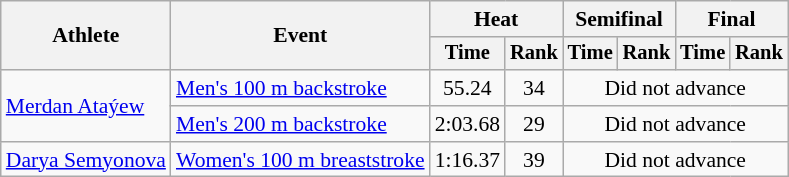<table class=wikitable style="font-size:90%">
<tr>
<th rowspan="2">Athlete</th>
<th rowspan="2">Event</th>
<th colspan="2">Heat</th>
<th colspan="2">Semifinal</th>
<th colspan="2">Final</th>
</tr>
<tr style="font-size:95%">
<th>Time</th>
<th>Rank</th>
<th>Time</th>
<th>Rank</th>
<th>Time</th>
<th>Rank</th>
</tr>
<tr align=center>
<td align=left rowspan=2><a href='#'>Merdan Ataýew</a></td>
<td align=left><a href='#'>Men's 100 m backstroke</a></td>
<td>55.24</td>
<td>34</td>
<td colspan="4">Did not advance</td>
</tr>
<tr align=center>
<td align=left><a href='#'>Men's 200 m backstroke</a></td>
<td>2:03.68</td>
<td>29</td>
<td colspan="4">Did not advance</td>
</tr>
<tr align=center>
<td align=left><a href='#'>Darya Semyonova</a></td>
<td align=left><a href='#'>Women's 100 m breaststroke</a></td>
<td>1:16.37</td>
<td>39</td>
<td colspan="4">Did not advance</td>
</tr>
</table>
